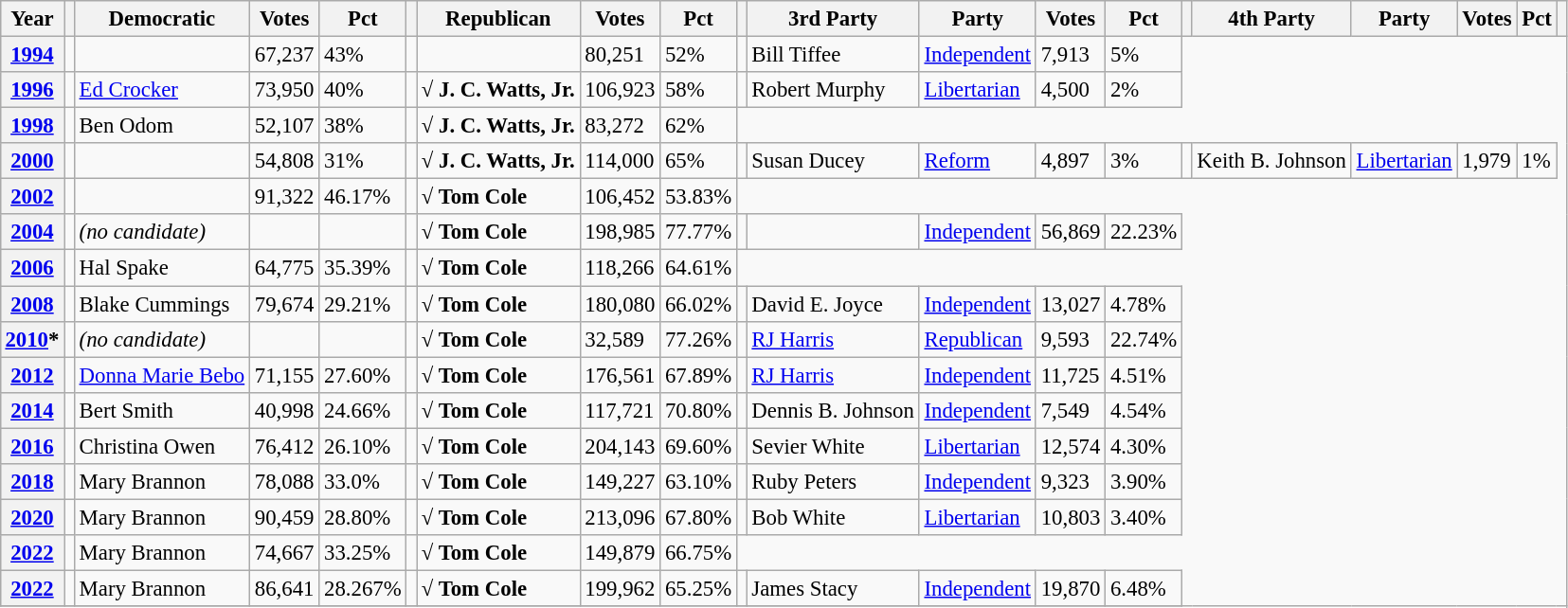<table class="wikitable" style="margin:0.5em ; font-size:95%">
<tr>
<th>Year</th>
<th></th>
<th>Democratic</th>
<th>Votes</th>
<th>Pct</th>
<th></th>
<th>Republican</th>
<th>Votes</th>
<th>Pct</th>
<th></th>
<th>3rd Party</th>
<th>Party</th>
<th>Votes</th>
<th>Pct</th>
<th></th>
<th>4th Party</th>
<th>Party</th>
<th>Votes</th>
<th>Pct</th>
<th></th>
</tr>
<tr>
<th><a href='#'>1994</a></th>
<td></td>
<td></td>
<td>67,237</td>
<td>43%</td>
<td></td>
<td><strong></strong></td>
<td>80,251</td>
<td>52%</td>
<td></td>
<td>Bill Tiffee</td>
<td><a href='#'>Independent</a></td>
<td>7,913</td>
<td>5%</td>
</tr>
<tr>
<th><a href='#'>1996</a></th>
<td></td>
<td><a href='#'>Ed Crocker</a></td>
<td>73,950</td>
<td>40%</td>
<td></td>
<td><strong>√ J. C. Watts, Jr.</strong></td>
<td>106,923</td>
<td>58%</td>
<td></td>
<td>Robert Murphy</td>
<td><a href='#'>Libertarian</a></td>
<td>4,500</td>
<td>2%</td>
</tr>
<tr>
<th><a href='#'>1998</a></th>
<td></td>
<td>Ben Odom</td>
<td>52,107</td>
<td>38%</td>
<td></td>
<td><strong>√ J. C. Watts, Jr.</strong></td>
<td>83,272</td>
<td>62%</td>
</tr>
<tr>
<th><a href='#'>2000</a></th>
<td></td>
<td></td>
<td>54,808</td>
<td>31%</td>
<td></td>
<td><strong>√ J. C. Watts, Jr.</strong></td>
<td>114,000</td>
<td>65%</td>
<td></td>
<td>Susan Ducey</td>
<td><a href='#'>Reform</a></td>
<td>4,897</td>
<td>3%</td>
<td></td>
<td>Keith B. Johnson</td>
<td><a href='#'>Libertarian</a></td>
<td>1,979</td>
<td>1%</td>
</tr>
<tr>
<th><a href='#'>2002</a></th>
<td></td>
<td></td>
<td>91,322</td>
<td>46.17%</td>
<td></td>
<td><strong>√ Tom Cole</strong></td>
<td>106,452</td>
<td>53.83%</td>
</tr>
<tr>
<th><a href='#'>2004</a></th>
<td></td>
<td><em>(no candidate)</em></td>
<td></td>
<td></td>
<td></td>
<td><strong>√ Tom Cole</strong></td>
<td>198,985</td>
<td>77.77%</td>
<td></td>
<td></td>
<td><a href='#'>Independent</a></td>
<td>56,869</td>
<td>22.23%</td>
</tr>
<tr>
<th><a href='#'>2006</a></th>
<td></td>
<td>Hal Spake</td>
<td>64,775</td>
<td>35.39%</td>
<td></td>
<td><strong>√ Tom Cole</strong></td>
<td>118,266</td>
<td>64.61%</td>
</tr>
<tr>
<th><a href='#'>2008</a></th>
<td></td>
<td>Blake Cummings</td>
<td>79,674</td>
<td>29.21%</td>
<td></td>
<td><strong>√ Tom Cole</strong></td>
<td>180,080</td>
<td>66.02%</td>
<td></td>
<td>David E. Joyce</td>
<td><a href='#'>Independent</a></td>
<td>13,027</td>
<td>4.78%</td>
</tr>
<tr>
<th><a href='#'>2010</a>*</th>
<td></td>
<td><em>(no candidate)</em></td>
<td></td>
<td></td>
<td></td>
<td><strong>√ Tom Cole</strong></td>
<td>32,589</td>
<td>77.26%</td>
<td></td>
<td><a href='#'>RJ Harris</a></td>
<td><a href='#'>Republican</a></td>
<td>9,593</td>
<td>22.74%</td>
</tr>
<tr>
<th><a href='#'>2012</a></th>
<td></td>
<td><a href='#'>Donna Marie Bebo</a></td>
<td>71,155</td>
<td>27.60%</td>
<td></td>
<td><strong>√ Tom Cole</strong></td>
<td>176,561</td>
<td>67.89%</td>
<td></td>
<td><a href='#'>RJ Harris</a></td>
<td><a href='#'>Independent</a></td>
<td>11,725</td>
<td>4.51%</td>
</tr>
<tr>
<th><a href='#'>2014</a></th>
<td></td>
<td>Bert Smith</td>
<td>40,998</td>
<td>24.66%</td>
<td></td>
<td><strong>√ Tom Cole</strong></td>
<td>117,721</td>
<td>70.80%</td>
<td></td>
<td>Dennis B. Johnson</td>
<td><a href='#'>Independent</a></td>
<td>7,549</td>
<td>4.54%</td>
</tr>
<tr>
<th><a href='#'>2016</a></th>
<td></td>
<td>Christina Owen</td>
<td>76,412</td>
<td>26.10%</td>
<td></td>
<td><strong>√ Tom Cole</strong></td>
<td>204,143</td>
<td>69.60%</td>
<td></td>
<td>Sevier White</td>
<td><a href='#'>Libertarian</a></td>
<td>12,574</td>
<td>4.30%</td>
</tr>
<tr>
<th><a href='#'>2018</a></th>
<td></td>
<td>Mary Brannon</td>
<td>78,088</td>
<td>33.0%</td>
<td></td>
<td><strong>√ Tom Cole</strong></td>
<td>149,227</td>
<td>63.10%</td>
<td></td>
<td>Ruby Peters</td>
<td><a href='#'>Independent</a></td>
<td>9,323</td>
<td>3.90%</td>
</tr>
<tr>
<th><a href='#'>2020</a></th>
<td></td>
<td>Mary Brannon</td>
<td>90,459</td>
<td>28.80%</td>
<td></td>
<td><strong>√ Tom Cole</strong></td>
<td>213,096</td>
<td>67.80%</td>
<td></td>
<td>Bob White</td>
<td><a href='#'>Libertarian</a></td>
<td>10,803</td>
<td>3.40%</td>
</tr>
<tr>
<th><a href='#'>2022</a></th>
<td></td>
<td>Mary Brannon</td>
<td>74,667</td>
<td>33.25%</td>
<td></td>
<td><strong>√ Tom Cole</strong></td>
<td>149,879</td>
<td>66.75%</td>
</tr>
<tr>
<th><a href='#'>2022</a></th>
<td></td>
<td>Mary Brannon</td>
<td>86,641</td>
<td>28.267%</td>
<td></td>
<td><strong>√ Tom Cole</strong></td>
<td>199,962</td>
<td>65.25%</td>
<td></td>
<td>James Stacy</td>
<td><a href='#'>Independent</a></td>
<td>19,870</td>
<td>6.48%</td>
</tr>
<tr>
</tr>
</table>
